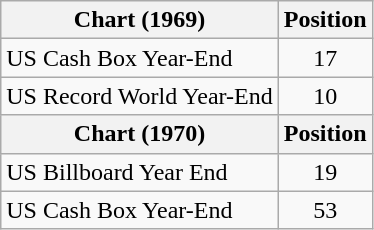<table class="wikitable sortable" style="text-align:center;">
<tr>
<th>Chart (1969)</th>
<th>Position</th>
</tr>
<tr>
<td align="left">US Cash Box Year-End</td>
<td>17</td>
</tr>
<tr>
<td align="left">US Record World Year-End</td>
<td>10</td>
</tr>
<tr>
<th>Chart (1970)</th>
<th>Position</th>
</tr>
<tr>
<td align="left">US Billboard Year End</td>
<td>19</td>
</tr>
<tr>
<td align="left">US Cash Box Year-End</td>
<td>53</td>
</tr>
</table>
